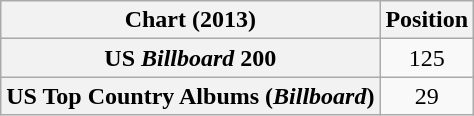<table class="wikitable sortable plainrowheaders" style="text-align:center">
<tr>
<th scope="col">Chart (2013)</th>
<th scope="col">Position</th>
</tr>
<tr>
<th scope="row">US <em>Billboard</em> 200</th>
<td>125</td>
</tr>
<tr>
<th scope="row">US Top Country Albums (<em>Billboard</em>)</th>
<td>29</td>
</tr>
</table>
